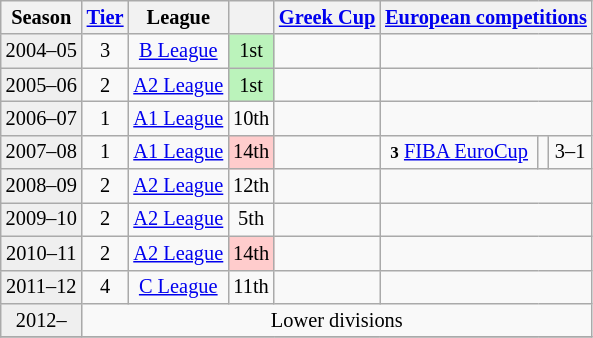<table class="wikitable" style="font-size:85%; text-align:center;">
<tr>
<th>Season</th>
<th><a href='#'>Tier</a></th>
<th>League</th>
<th></th>
<th><a href='#'>Greek Cup</a></th>
<th colspan=3><a href='#'>European competitions</a></th>
</tr>
<tr>
<td style="background:#efefef;">2004–05</td>
<td>3</td>
<td><a href='#'>B League</a></td>
<td style="background:#BBF3BB">1st</td>
<td></td>
<td colspan=3></td>
</tr>
<tr>
<td style="background:#efefef;">2005–06</td>
<td>2</td>
<td><a href='#'>A2 League</a></td>
<td style="background:#BBF3BB">1st</td>
<td></td>
<td colspan=3></td>
</tr>
<tr>
<td style="background:#efefef;">2006–07</td>
<td>1</td>
<td><a href='#'>A1 League</a></td>
<td>10th</td>
<td></td>
<td colspan=3></td>
</tr>
<tr>
<td style="background:#efefef;">2007–08</td>
<td>1</td>
<td><a href='#'>A1 League</a></td>
<td style="background:#FFCCCC;">14th</td>
<td></td>
<td><small><strong>3</strong></small> <a href='#'>FIBA EuroCup</a></td>
<td></td>
<td>3–1</td>
</tr>
<tr>
<td style="background:#efefef;">2008–09</td>
<td>2</td>
<td><a href='#'>A2 League</a></td>
<td>12th</td>
<td></td>
<td colspan=3></td>
</tr>
<tr>
<td style="background:#efefef;">2009–10</td>
<td>2</td>
<td><a href='#'>A2 League</a></td>
<td>5th</td>
<td></td>
<td colspan=3></td>
</tr>
<tr>
<td style="background:#efefef;">2010–11</td>
<td>2</td>
<td><a href='#'>A2 League</a></td>
<td style="background:#ffcccc;">14th</td>
<td></td>
<td colspan=3></td>
</tr>
<tr>
<td style="background:#efefef;">2011–12</td>
<td>4</td>
<td><a href='#'>C League</a></td>
<td>11th</td>
<td></td>
<td colspan=3></td>
</tr>
<tr>
<td style="background:#efefef;">2012–</td>
<td colspan="7">Lower divisions</td>
</tr>
<tr>
</tr>
</table>
